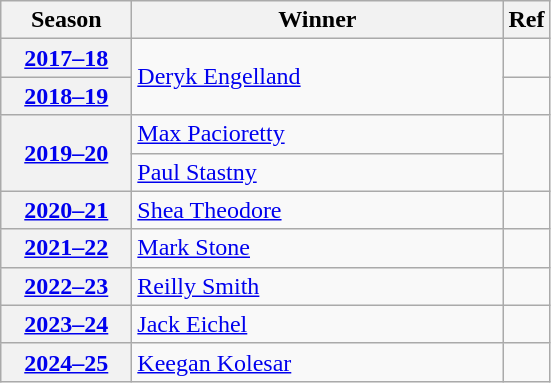<table class="wikitable">
<tr>
<th scope="col" style="width:5em">Season</th>
<th scope="col" style="width:15em">Winner</th>
<th scope="col">Ref</th>
</tr>
<tr>
<th scope="row"><a href='#'>2017–18</a></th>
<td rowspan="2"><a href='#'>Deryk Engelland</a></td>
<td></td>
</tr>
<tr>
<th scope="row"><a href='#'>2018–19</a></th>
<td></td>
</tr>
<tr>
<th scope="row" rowspan="2"><a href='#'>2019–20</a></th>
<td><a href='#'>Max Pacioretty</a></td>
<td rowspan="2"></td>
</tr>
<tr>
<td><a href='#'>Paul Stastny</a></td>
</tr>
<tr>
<th scope="row"><a href='#'>2020–21</a></th>
<td><a href='#'>Shea Theodore</a></td>
<td></td>
</tr>
<tr>
<th scope="row"><a href='#'>2021–22</a></th>
<td><a href='#'>Mark Stone</a></td>
<td></td>
</tr>
<tr>
<th scope="row"><a href='#'>2022–23</a></th>
<td><a href='#'>Reilly Smith</a></td>
<td></td>
</tr>
<tr>
<th scope="row"><a href='#'>2023–24</a></th>
<td><a href='#'>Jack Eichel</a></td>
<td></td>
</tr>
<tr>
<th scope="row"><a href='#'>2024–25</a></th>
<td rowspan="2"><a href='#'>Keegan Kolesar</a></td>
<td></td>
</tr>
</table>
